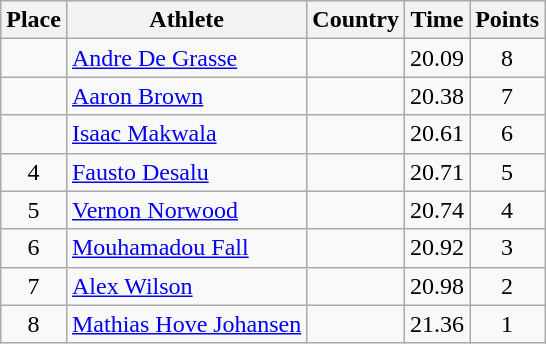<table class="wikitable">
<tr>
<th>Place</th>
<th>Athlete</th>
<th>Country</th>
<th>Time</th>
<th>Points</th>
</tr>
<tr>
<td align=center></td>
<td><a href='#'>Andre De Grasse</a></td>
<td></td>
<td>20.09</td>
<td align=center>8</td>
</tr>
<tr>
<td align=center></td>
<td><a href='#'>Aaron Brown</a></td>
<td></td>
<td>20.38</td>
<td align=center>7</td>
</tr>
<tr>
<td align=center></td>
<td><a href='#'>Isaac Makwala</a></td>
<td></td>
<td>20.61</td>
<td align=center>6</td>
</tr>
<tr>
<td align=center>4</td>
<td><a href='#'>Fausto Desalu</a></td>
<td></td>
<td>20.71</td>
<td align=center>5</td>
</tr>
<tr>
<td align=center>5</td>
<td><a href='#'>Vernon Norwood</a></td>
<td></td>
<td>20.74</td>
<td align=center>4</td>
</tr>
<tr>
<td align=center>6</td>
<td><a href='#'>Mouhamadou Fall</a></td>
<td></td>
<td>20.92</td>
<td align=center>3</td>
</tr>
<tr>
<td align=center>7</td>
<td><a href='#'>Alex Wilson</a></td>
<td></td>
<td>20.98</td>
<td align=center>2</td>
</tr>
<tr>
<td align=center>8</td>
<td><a href='#'>Mathias Hove Johansen</a></td>
<td></td>
<td>21.36</td>
<td align=center>1</td>
</tr>
</table>
